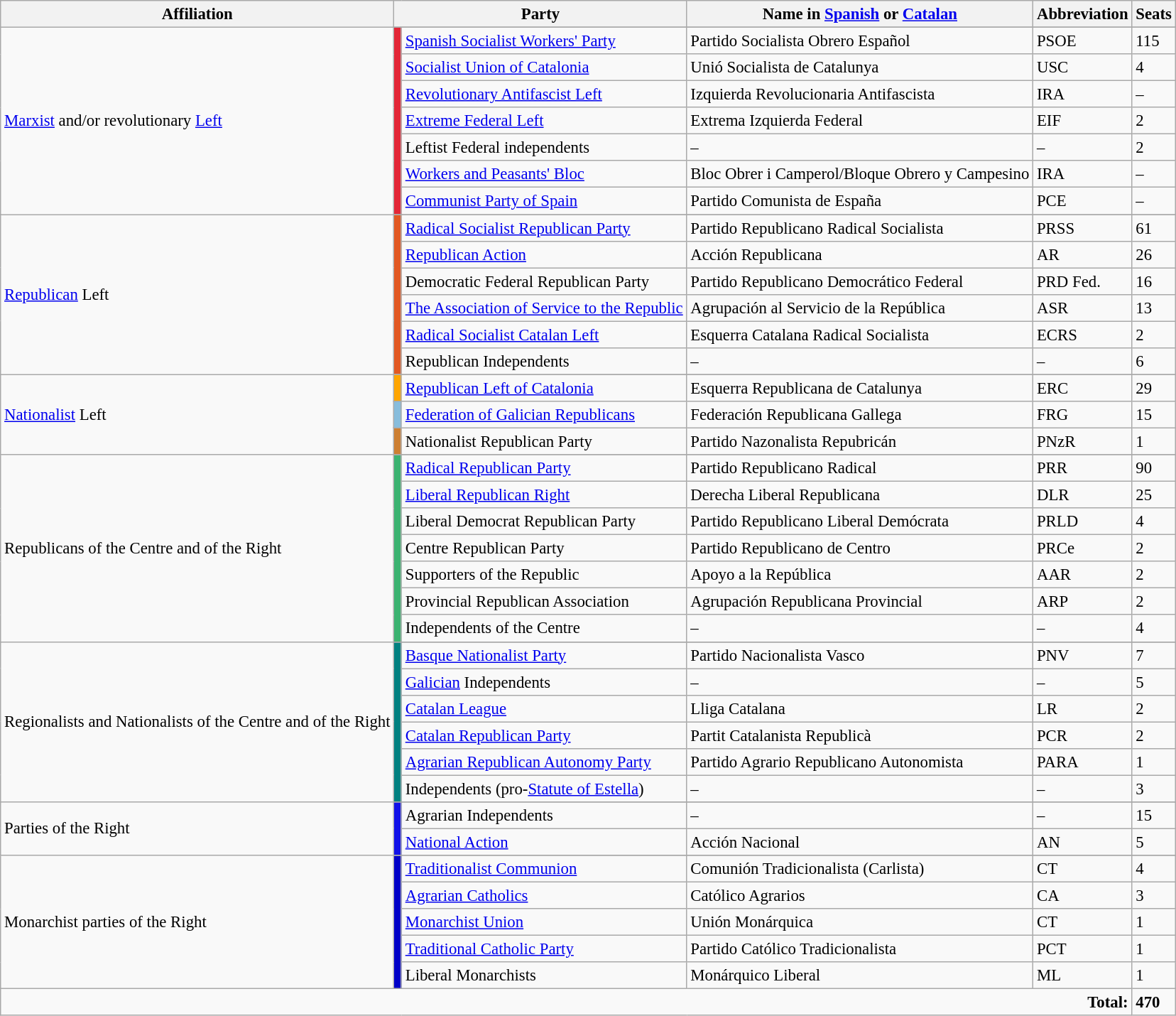<table class="wikitable" style="font-size: 95%">
<tr>
<th>Affiliation</th>
<th colspan=2>Party</th>
<th>Name in <a href='#'>Spanish</a> or <a href='#'>Catalan</a></th>
<th>Abbreviation</th>
<th>Seats</th>
</tr>
<tr>
<td rowspan=8><a href='#'>Marxist</a> and/or revolutionary <a href='#'>Left</a></td>
</tr>
<tr>
<td bgcolor="#E32636" rowspan="7"></td>
<td style="text-align: left"><a href='#'>Spanish Socialist Workers' Party</a></td>
<td>Partido Socialista Obrero Español</td>
<td>PSOE</td>
<td>115</td>
</tr>
<tr>
<td style="text-align: left"><a href='#'>Socialist Union of Catalonia</a></td>
<td>Unió Socialista de Catalunya</td>
<td>USC</td>
<td>4</td>
</tr>
<tr>
<td style="text-align: left"><a href='#'>Revolutionary Antifascist Left</a></td>
<td>Izquierda Revolucionaria Antifascista</td>
<td>IRA</td>
<td>–</td>
</tr>
<tr>
<td style="text-align: left"><a href='#'>Extreme Federal Left</a></td>
<td>Extrema Izquierda Federal</td>
<td>EIF</td>
<td>2</td>
</tr>
<tr>
<td style="text-align: left">Leftist Federal independents</td>
<td>–</td>
<td>–</td>
<td>2</td>
</tr>
<tr>
<td style="text-align: left"><a href='#'>Workers and Peasants' Bloc</a></td>
<td>Bloc Obrer i Camperol/Bloque Obrero y Campesino</td>
<td>IRA</td>
<td>–</td>
</tr>
<tr>
<td style="text-align: left"><a href='#'>Communist Party of Spain</a></td>
<td>Partido Comunista de España</td>
<td>PCE</td>
<td>–</td>
</tr>
<tr>
<td rowspan=7><a href='#'>Republican</a> Left</td>
</tr>
<tr>
<td bgcolor="#E25822" rowspan="6"></td>
<td style="text-align: left"><a href='#'>Radical Socialist Republican Party</a></td>
<td>Partido Republicano Radical Socialista</td>
<td>PRSS</td>
<td>61</td>
</tr>
<tr>
<td style="text-align: left"><a href='#'>Republican Action</a></td>
<td>Acción Republicana</td>
<td>AR</td>
<td>26</td>
</tr>
<tr>
<td style="text-align: left">Democratic Federal Republican Party</td>
<td>Partido Republicano Democrático Federal</td>
<td>PRD Fed.</td>
<td>16</td>
</tr>
<tr>
<td style="text-align: left"><a href='#'>The Association of Service to the Republic</a></td>
<td>Agrupación al Servicio de la República</td>
<td>ASR</td>
<td>13</td>
</tr>
<tr>
<td style="text-align: left"><a href='#'>Radical Socialist Catalan Left</a></td>
<td>Esquerra Catalana Radical Socialista</td>
<td>ECRS</td>
<td>2</td>
</tr>
<tr>
<td style="text-align: left">Republican Independents</td>
<td>–</td>
<td>–</td>
<td>6</td>
</tr>
<tr>
<td rowspan=4><a href='#'>Nationalist</a> Left</td>
</tr>
<tr>
<td bgcolor="orange"></td>
<td style="text-align: left"><a href='#'>Republican Left of Catalonia</a></td>
<td>Esquerra Republicana de Catalunya</td>
<td>ERC</td>
<td>29</td>
</tr>
<tr>
<td bgcolor="#88BDDC"></td>
<td style="text-align: left"><a href='#'>Federation of Galician Republicans</a></td>
<td>Federación Republicana Gallega</td>
<td>FRG</td>
<td>15</td>
</tr>
<tr>
<td bgcolor="#CD7F32"></td>
<td style="text-align: left">Nationalist Republican Party</td>
<td>Partido Nazonalista Repubricán</td>
<td>PNzR</td>
<td>1</td>
</tr>
<tr>
<td rowspan=8>Republicans of the Centre and of the Right</td>
</tr>
<tr>
<td bgcolor="#3CB371" rowspan="7"></td>
<td style="text-align: left"><a href='#'>Radical Republican Party</a></td>
<td>Partido Republicano Radical</td>
<td>PRR</td>
<td>90</td>
</tr>
<tr>
<td style="text-align: left"><a href='#'>Liberal Republican Right</a></td>
<td>Derecha Liberal Republicana</td>
<td>DLR</td>
<td>25</td>
</tr>
<tr>
<td style="text-align: left">Liberal Democrat Republican Party</td>
<td>Partido Republicano Liberal Demócrata</td>
<td>PRLD</td>
<td>4</td>
</tr>
<tr>
<td style="text-align: left">Centre Republican Party</td>
<td>Partido Republicano de Centro</td>
<td>PRCe</td>
<td>2</td>
</tr>
<tr>
<td style="text-align: left">Supporters of the Republic</td>
<td>Apoyo a la República</td>
<td>AAR</td>
<td>2</td>
</tr>
<tr>
<td style="text-align: left">Provincial Republican Association</td>
<td>Agrupación Republicana Provincial</td>
<td>ARP</td>
<td>2</td>
</tr>
<tr>
<td style="text-align: left">Independents of the Centre</td>
<td>–</td>
<td>–</td>
<td>4</td>
</tr>
<tr>
<td rowspan=7>Regionalists and Nationalists of the Centre and of the Right</td>
</tr>
<tr>
<td bgcolor="#008080" rowspan="6"></td>
<td style="text-align: left"><a href='#'>Basque Nationalist Party</a></td>
<td>Partido Nacionalista Vasco</td>
<td>PNV</td>
<td>7</td>
</tr>
<tr>
<td style="text-align: left"><a href='#'>Galician</a> Independents</td>
<td>–</td>
<td>–</td>
<td>5</td>
</tr>
<tr>
<td style="text-align: left"><a href='#'>Catalan League</a></td>
<td>Lliga Catalana</td>
<td>LR</td>
<td>2</td>
</tr>
<tr>
<td style="text-align: left"><a href='#'>Catalan Republican Party</a></td>
<td>Partit Catalanista Republicà</td>
<td>PCR</td>
<td>2</td>
</tr>
<tr>
<td style="text-align: left"><a href='#'>Agrarian Republican Autonomy Party</a></td>
<td>Partido Agrario Republicano Autonomista</td>
<td>PARA</td>
<td>1</td>
</tr>
<tr>
<td style="text-align: left">Independents (pro-<a href='#'>Statute of Estella</a>)</td>
<td>–</td>
<td>–</td>
<td>3</td>
</tr>
<tr>
<td rowspan=3>Parties of the Right</td>
</tr>
<tr>
<td bgcolor="#111111E8" rowspan="2"></td>
<td style="text-align: left">Agrarian Independents</td>
<td>–</td>
<td>–</td>
<td>15</td>
</tr>
<tr>
<td style="text-align: left"><a href='#'>National Action</a></td>
<td>Acción Nacional</td>
<td>AN</td>
<td>5</td>
</tr>
<tr>
<td rowspan=6>Monarchist parties of the Right</td>
</tr>
<tr>
<td bgcolor="#0000C8" rowspan="5"></td>
<td style="text-align: left"><a href='#'>Traditionalist Communion</a></td>
<td>Comunión Tradicionalista (Carlista)</td>
<td>CT</td>
<td>4</td>
</tr>
<tr>
<td style="text-align: left"><a href='#'>Agrarian Catholics</a></td>
<td>Católico  Agrarios</td>
<td>CA</td>
<td>3</td>
</tr>
<tr>
<td style="text-align: left"><a href='#'>Monarchist Union</a></td>
<td>Unión Monárquica</td>
<td>CT</td>
<td>1</td>
</tr>
<tr>
<td style="text-align: left"><a href='#'>Traditional Catholic Party</a></td>
<td>Partido Católico Tradicionalista</td>
<td>PCT</td>
<td>1</td>
</tr>
<tr>
<td style="text-align: left">Liberal Monarchists</td>
<td>Monárquico Liberal</td>
<td>ML</td>
<td>1</td>
</tr>
<tr>
<td colspan=5 style="text-align:right"><strong>Total:</strong></td>
<td><strong>470</strong></td>
</tr>
</table>
